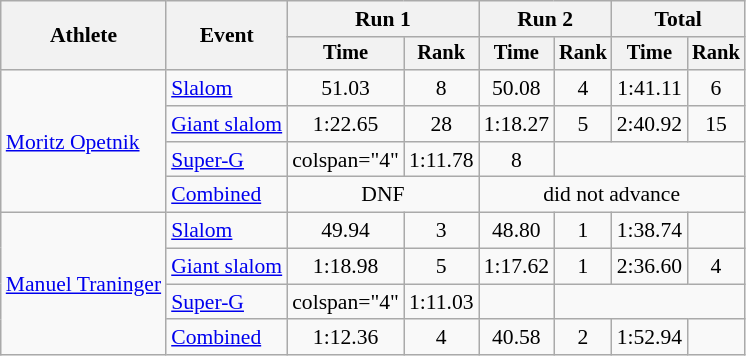<table class="wikitable" style="font-size:90%">
<tr>
<th rowspan=2>Athlete</th>
<th rowspan=2>Event</th>
<th colspan=2>Run 1</th>
<th colspan=2>Run 2</th>
<th colspan=2>Total</th>
</tr>
<tr style="font-size:95%">
<th>Time</th>
<th>Rank</th>
<th>Time</th>
<th>Rank</th>
<th>Time</th>
<th>Rank</th>
</tr>
<tr align=center>
<td align="left" rowspan="4"><a href='#'>Moritz Opetnik</a></td>
<td align="left"><a href='#'>Slalom</a></td>
<td>51.03</td>
<td>8</td>
<td>50.08</td>
<td>4</td>
<td>1:41.11</td>
<td>6</td>
</tr>
<tr align=center>
<td align="left"><a href='#'>Giant slalom</a></td>
<td>1:22.65</td>
<td>28</td>
<td>1:18.27</td>
<td>5</td>
<td>2:40.92</td>
<td>15</td>
</tr>
<tr align=center>
<td align="left"><a href='#'>Super-G</a></td>
<td>colspan="4" </td>
<td>1:11.78</td>
<td>8</td>
</tr>
<tr align=center>
<td align="left"><a href='#'>Combined</a></td>
<td colspan=2>DNF</td>
<td colspan=4>did not advance</td>
</tr>
<tr align=center>
<td align="left" rowspan="4"><a href='#'>Manuel Traninger</a></td>
<td align="left"><a href='#'>Slalom</a></td>
<td>49.94</td>
<td>3</td>
<td>48.80</td>
<td>1</td>
<td>1:38.74</td>
<td></td>
</tr>
<tr align=center>
<td align="left"><a href='#'>Giant slalom</a></td>
<td>1:18.98</td>
<td>5</td>
<td>1:17.62</td>
<td>1</td>
<td>2:36.60</td>
<td>4</td>
</tr>
<tr align=center>
<td align="left"><a href='#'>Super-G</a></td>
<td>colspan="4" </td>
<td>1:11.03</td>
<td></td>
</tr>
<tr align=center>
<td align="left"><a href='#'>Combined</a></td>
<td>1:12.36</td>
<td>4</td>
<td>40.58</td>
<td>2</td>
<td>1:52.94</td>
<td></td>
</tr>
</table>
